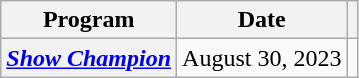<table class="wikitable plainrowheaders">
<tr>
<th scope="col">Program</th>
<th scope="col">Date</th>
<th scope="col"></th>
</tr>
<tr>
<th scope="row"><em><a href='#'>Show Champion</a></em></th>
<td>August 30, 2023</td>
<td style="text-align:center"></td>
</tr>
</table>
